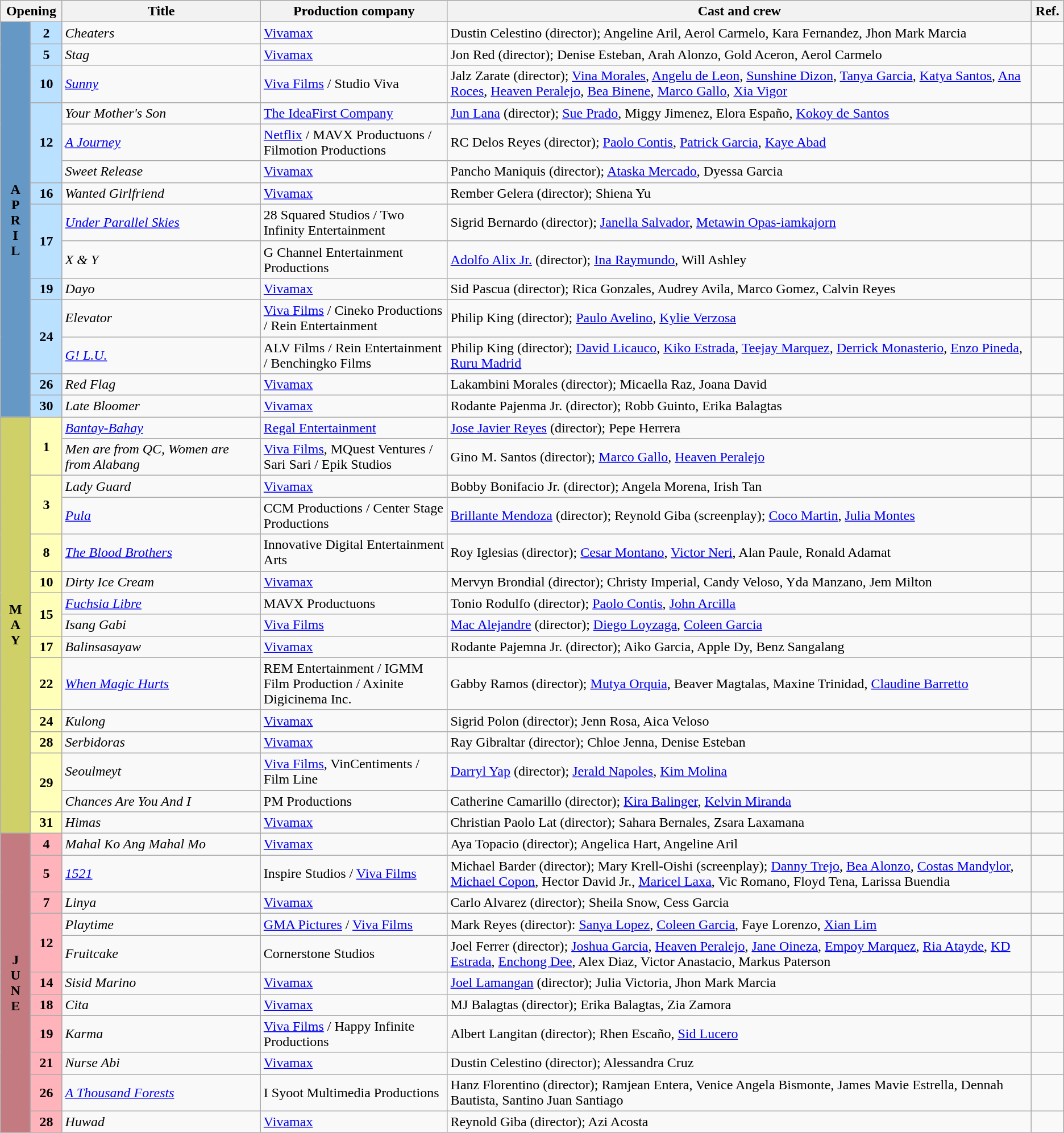<table class="wikitable sortable">
<tr style="background:#ffffba; text-align:center;">
<th colspan="2" style="width:05%">Opening</th>
<th style="width:17%">Title</th>
<th style="width:16%">Production company</th>
<th style="width:50%">Cast and crew</th>
<th style="width:02%">Ref.</th>
</tr>
<tr>
<th rowspan="14" style="text-align:center; background:#6698c6">A<br>P<br>R<br>I<br>L</th>
<td style="text-align:center; background:#bae1ff"><strong>2</strong></td>
<td><em>Cheaters</em></td>
<td><a href='#'>Vivamax</a></td>
<td>Dustin Celestino (director); Angeline Aril, Aerol Carmelo, Kara Fernandez, Jhon Mark Marcia</td>
<td></td>
</tr>
<tr>
<td style="text-align:center; background:#bae1ff"><strong>5</strong></td>
<td><em>Stag</em></td>
<td><a href='#'>Vivamax</a></td>
<td>Jon Red (director); Denise Esteban, Arah Alonzo, Gold Aceron, Aerol Carmelo</td>
<td></td>
</tr>
<tr>
<td style="text-align:center; background:#bae1ff"><strong>10</strong></td>
<td><em><a href='#'>Sunny</a></em></td>
<td><a href='#'>Viva Films</a> / Studio Viva</td>
<td>Jalz Zarate (director); <a href='#'>Vina Morales</a>, <a href='#'>Angelu de Leon</a>, <a href='#'>Sunshine Dizon</a>, <a href='#'>Tanya Garcia</a>, <a href='#'>Katya Santos</a>, <a href='#'>Ana Roces</a>, <a href='#'>Heaven Peralejo</a>, <a href='#'>Bea Binene</a>, <a href='#'>Marco Gallo</a>, <a href='#'>Xia Vigor</a></td>
<td></td>
</tr>
<tr>
<td rowspan="3" style="text-align:center; background:#bae1ff"><strong>12</strong></td>
<td><em>Your Mother's Son</em></td>
<td><a href='#'>The IdeaFirst Company</a></td>
<td><a href='#'>Jun Lana</a> (director); <a href='#'>Sue Prado</a>, Miggy Jimenez, Elora Españo, <a href='#'>Kokoy de Santos</a></td>
<td></td>
</tr>
<tr>
<td><em><a href='#'>A Journey</a></em></td>
<td><a href='#'>Netflix</a> / MAVX Productuons / Filmotion Productions</td>
<td>RC Delos Reyes (director); <a href='#'>Paolo Contis</a>, <a href='#'>Patrick Garcia</a>, <a href='#'>Kaye Abad</a></td>
<td></td>
</tr>
<tr>
<td><em>Sweet Release</em></td>
<td><a href='#'>Vivamax</a></td>
<td>Pancho Maniquis (director); <a href='#'>Ataska Mercado</a>, Dyessa Garcia</td>
<td></td>
</tr>
<tr>
<td style="text-align:center; background:#bae1ff"><strong>16</strong></td>
<td><em>Wanted Girlfriend</em></td>
<td><a href='#'>Vivamax</a></td>
<td>Rember Gelera (director); Shiena Yu</td>
<td></td>
</tr>
<tr>
<td rowspan="2" style="text-align:center; background:#bae1ff"><strong>17</strong></td>
<td><em><a href='#'>Under Parallel Skies</a></em></td>
<td>28 Squared Studios / Two Infinity Entertainment</td>
<td>Sigrid Bernardo (director); <a href='#'>Janella Salvador</a>, <a href='#'>Metawin Opas-iamkajorn</a></td>
<td></td>
</tr>
<tr>
<td><em>X & Y</em></td>
<td>G Channel Entertainment Productions</td>
<td><a href='#'>Adolfo Alix Jr.</a> (director); <a href='#'>Ina Raymundo</a>, Will Ashley</td>
<td></td>
</tr>
<tr>
<td style="text-align:center; background:#bae1ff"><strong>19</strong></td>
<td><em>Dayo</em></td>
<td><a href='#'>Vivamax</a></td>
<td>Sid Pascua (director); Rica Gonzales, Audrey Avila, Marco Gomez, Calvin Reyes</td>
<td></td>
</tr>
<tr>
<td rowspan="2" style="text-align:center; background:#bae1ff"><strong>24</strong></td>
<td><em>Elevator</em></td>
<td><a href='#'>Viva Films</a> / Cineko Productions / Rein Entertainment</td>
<td>Philip King (director); <a href='#'>Paulo Avelino</a>, <a href='#'>Kylie Verzosa</a></td>
<td></td>
</tr>
<tr>
<td><em><a href='#'>G! L.U.</a></em></td>
<td>ALV Films / Rein Entertainment / Benchingko Films</td>
<td>Philip King (director); <a href='#'>David Licauco</a>, <a href='#'>Kiko Estrada</a>, <a href='#'>Teejay Marquez</a>, <a href='#'>Derrick Monasterio</a>, <a href='#'>Enzo Pineda</a>, <a href='#'>Ruru Madrid</a></td>
<td></td>
</tr>
<tr>
<td style="text-align:center; background:#bae1ff"><strong>26</strong></td>
<td><em>Red Flag</em></td>
<td><a href='#'>Vivamax</a></td>
<td>Lakambini Morales (director); Micaella Raz, Joana David</td>
<td></td>
</tr>
<tr>
<td style="text-align:center; background:#bae1ff"><strong>30</strong></td>
<td><em>Late Bloomer</em></td>
<td><a href='#'>Vivamax</a></td>
<td>Rodante Pajenma Jr. (director); Robb Guinto, Erika Balagtas</td>
<td></td>
</tr>
<tr>
<th rowspan="15" style="text-align:center; background:#d0d069">M<br>A<br>Y</th>
<td rowspan="2" style="text-align:center; background:#ffffba"><strong>1</strong></td>
<td><em><a href='#'>Bantay-Bahay</a></em></td>
<td><a href='#'>Regal Entertainment</a></td>
<td><a href='#'>Jose Javier Reyes</a> (director); Pepe Herrera</td>
<td></td>
</tr>
<tr>
<td><em>Men are from QC, Women are from Alabang</em></td>
<td><a href='#'>Viva Films</a>, MQuest Ventures / Sari Sari / Epik Studios</td>
<td>Gino M. Santos (director); <a href='#'>Marco Gallo</a>, <a href='#'>Heaven Peralejo</a></td>
<td></td>
</tr>
<tr>
<td rowspan="2" style="text-align:center; background:#ffffba"><strong>3</strong></td>
<td><em>Lady Guard</em></td>
<td><a href='#'>Vivamax</a></td>
<td>Bobby Bonifacio Jr. (director); Angela Morena, Irish Tan</td>
<td></td>
</tr>
<tr>
<td><em><a href='#'>Pula</a></em></td>
<td>CCM Productions / Center Stage Productions</td>
<td><a href='#'>Brillante Mendoza</a> (director); Reynold Giba (screenplay); <a href='#'>Coco Martin</a>, <a href='#'>Julia Montes</a></td>
<td></td>
</tr>
<tr>
<td style="text-align:center; background:#ffffba"><strong>8</strong></td>
<td><em><a href='#'>The Blood Brothers</a></em></td>
<td>Innovative Digital Entertainment Arts</td>
<td>Roy Iglesias (director); <a href='#'>Cesar Montano</a>, <a href='#'>Victor Neri</a>, Alan Paule, Ronald Adamat</td>
<td></td>
</tr>
<tr>
<td style="text-align:center; background:#ffffba"><strong>10</strong></td>
<td><em>Dirty Ice Cream</em></td>
<td><a href='#'>Vivamax</a></td>
<td>Mervyn Brondial (director); Christy Imperial, Candy Veloso, Yda Manzano, Jem Milton</td>
<td></td>
</tr>
<tr>
<td rowspan="2" style="text-align:center; background:#ffffba"><strong>15</strong></td>
<td><em><a href='#'>Fuchsia Libre</a></em></td>
<td>MAVX Productuons</td>
<td>Tonio Rodulfo (director); <a href='#'>Paolo Contis</a>, <a href='#'>John Arcilla</a></td>
<td></td>
</tr>
<tr>
<td><em>Isang Gabi</em></td>
<td><a href='#'>Viva Films</a></td>
<td><a href='#'>Mac Alejandre</a> (director); <a href='#'>Diego Loyzaga</a>, <a href='#'>Coleen Garcia</a></td>
<td></td>
</tr>
<tr>
<td style="text-align:center; background:#ffffba"><strong>17</strong></td>
<td><em>Balinsasayaw</em></td>
<td><a href='#'>Vivamax</a></td>
<td>Rodante Pajemna Jr. (director); Aiko Garcia, Apple Dy, Benz Sangalang</td>
<td></td>
</tr>
<tr>
<td style="text-align:center; background:#ffffba"><strong>22</strong></td>
<td><em><a href='#'>When Magic Hurts</a></em></td>
<td>REM Entertainment /  IGMM Film Production / Axinite Digicinema Inc.</td>
<td>Gabby Ramos (director); <a href='#'>Mutya Orquia</a>, Beaver Magtalas, Maxine Trinidad, <a href='#'>Claudine Barretto</a></td>
<td></td>
</tr>
<tr>
<td style="text-align:center; background:#ffffba"><strong>24</strong></td>
<td><em>Kulong</em></td>
<td><a href='#'>Vivamax</a></td>
<td>Sigrid Polon (director); Jenn Rosa, Aica Veloso</td>
<td></td>
</tr>
<tr>
<td style="text-align:center; background:#ffffba"><strong>28</strong></td>
<td><em>Serbidoras</em></td>
<td><a href='#'>Vivamax</a></td>
<td>Ray Gibraltar (director); Chloe Jenna, Denise Esteban</td>
<td></td>
</tr>
<tr>
<td rowspan="2" style="text-align:center; background:#ffffba"><strong>29</strong></td>
<td><em>Seoulmeyt</em></td>
<td><a href='#'>Viva Films</a>, VinCentiments / Film Line</td>
<td><a href='#'>Darryl Yap</a> (director); <a href='#'>Jerald Napoles</a>, <a href='#'>Kim Molina</a></td>
<td></td>
</tr>
<tr>
<td><em>Chances Are You And I</em></td>
<td>PM Productions</td>
<td>Catherine Camarillo (director); <a href='#'>Kira Balinger</a>, <a href='#'>Kelvin Miranda</a></td>
<td></td>
</tr>
<tr>
<td style="text-align:center; background:#ffffba"><strong>31</strong></td>
<td><em>Himas</em></td>
<td><a href='#'>Vivamax</a></td>
<td>Christian Paolo Lat (director); Sahara Bernales, Zsara Laxamana</td>
<td></td>
</tr>
<tr>
<th rowspan="11" style="text-align:center; background:#c47a81">J<br>U<br>N<br>E</th>
<td style="text-align:center; background:#ffb3ba"><strong>4</strong></td>
<td><em>Mahal Ko Ang Mahal Mo</em></td>
<td><a href='#'>Vivamax</a></td>
<td>Aya Topacio (director); Angelica Hart, Angeline Aril</td>
<td></td>
</tr>
<tr>
<td style="text-align:center; background:#ffb3ba"><strong>5</strong></td>
<td><em><a href='#'>1521</a></em></td>
<td>Inspire Studios / <a href='#'>Viva Films</a></td>
<td>Michael Barder (director); Mary Krell-Oishi (screenplay); <a href='#'>Danny Trejo</a>, <a href='#'>Bea Alonzo</a>, <a href='#'>Costas Mandylor</a>, <a href='#'>Michael Copon</a>, Hector David Jr., <a href='#'>Maricel Laxa</a>, Vic Romano, Floyd Tena, Larissa Buendia</td>
<td></td>
</tr>
<tr>
<td style="text-align:center; background:#ffb3ba"><strong>7</strong></td>
<td><em>Linya</em></td>
<td><a href='#'>Vivamax</a></td>
<td>Carlo Alvarez (director); Sheila Snow, Cess Garcia</td>
<td></td>
</tr>
<tr>
<td rowspan="2" style="text-align:center; background:#ffb3ba"><strong>12</strong></td>
<td><em>Playtime</em></td>
<td><a href='#'>GMA Pictures</a> / <a href='#'>Viva Films</a></td>
<td>Mark Reyes (director): <a href='#'>Sanya Lopez</a>, <a href='#'>Coleen Garcia</a>, Faye Lorenzo, <a href='#'>Xian Lim</a></td>
<td></td>
</tr>
<tr>
<td><em>Fruitcake</em></td>
<td>Cornerstone Studios</td>
<td>Joel Ferrer (director); <a href='#'>Joshua Garcia</a>, <a href='#'>Heaven Peralejo</a>, <a href='#'>Jane Oineza</a>, <a href='#'>Empoy Marquez</a>, <a href='#'>Ria Atayde</a>, <a href='#'>KD Estrada</a>, <a href='#'>Enchong Dee</a>, Alex Diaz, Victor Anastacio, Markus Paterson</td>
<td></td>
</tr>
<tr>
<td style="text-align:center; background:#ffb3ba"><strong>14</strong></td>
<td><em>Sisid Marino</em></td>
<td><a href='#'>Vivamax</a></td>
<td><a href='#'>Joel Lamangan</a> (director); Julia Victoria, Jhon Mark Marcia</td>
<td></td>
</tr>
<tr>
<td style="text-align:center; background:#ffb3ba"><strong>18</strong></td>
<td><em>Cita</em></td>
<td><a href='#'>Vivamax</a></td>
<td>MJ Balagtas (director); Erika Balagtas, Zia Zamora</td>
<td></td>
</tr>
<tr>
<td style="text-align:center; background:#ffb3ba"><strong>19</strong></td>
<td><em>Karma</em></td>
<td><a href='#'>Viva Films</a> / Happy Infinite Productions</td>
<td>Albert Langitan (director); Rhen Escaño, <a href='#'>Sid Lucero</a></td>
<td></td>
</tr>
<tr>
<td style="text-align:center; background:#ffb3ba"><strong>21</strong></td>
<td><em>Nurse Abi</em></td>
<td><a href='#'>Vivamax</a></td>
<td>Dustin Celestino (director); Alessandra Cruz</td>
<td></td>
</tr>
<tr>
<td style="text-align:center; background:#ffb3ba"><strong>26</strong></td>
<td><em><a href='#'>A Thousand Forests</a></em></td>
<td>I Syoot Multimedia Productions</td>
<td>Hanz Florentino (director); Ramjean Entera, Venice Angela Bismonte, James Mavie Estrella, Dennah Bautista, Santino Juan Santiago</td>
<td></td>
</tr>
<tr>
<td style="text-align:center; background:#ffb3ba"><strong>28</strong></td>
<td><em>Huwad</em></td>
<td><a href='#'>Vivamax</a></td>
<td>Reynold Giba (director); Azi Acosta</td>
<td></td>
</tr>
</table>
